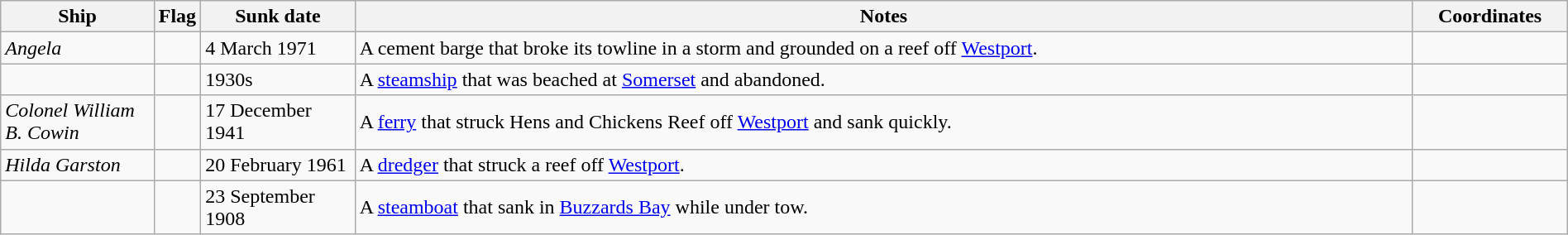<table class=wikitable | style = "width:100%">
<tr>
<th style="width:10%">Ship</th>
<th>Flag</th>
<th style="width:10%">Sunk date</th>
<th style="width:70%">Notes</th>
<th style="width:10%">Coordinates</th>
</tr>
<tr>
<td><em>Angela</em></td>
<td></td>
<td>4 March 1971</td>
<td>A cement barge that broke its towline in a storm and grounded on a reef off <a href='#'>Westport</a>.</td>
<td></td>
</tr>
<tr>
<td></td>
<td></td>
<td>1930s</td>
<td>A <a href='#'>steamship</a> that was beached at <a href='#'>Somerset</a> and abandoned.</td>
<td></td>
</tr>
<tr>
<td><em>Colonel William B. Cowin</em></td>
<td></td>
<td>17 December 1941</td>
<td>A <a href='#'>ferry</a> that struck Hens and Chickens Reef off <a href='#'>Westport</a> and sank quickly.</td>
<td></td>
</tr>
<tr>
<td><em>Hilda Garston</em></td>
<td></td>
<td>20 February 1961</td>
<td>A <a href='#'>dredger</a> that struck a reef off <a href='#'>Westport</a>.</td>
<td></td>
</tr>
<tr>
<td></td>
<td></td>
<td>23 September 1908</td>
<td>A <a href='#'>steamboat</a> that sank in <a href='#'>Buzzards Bay</a> while under tow.</td>
<td></td>
</tr>
</table>
